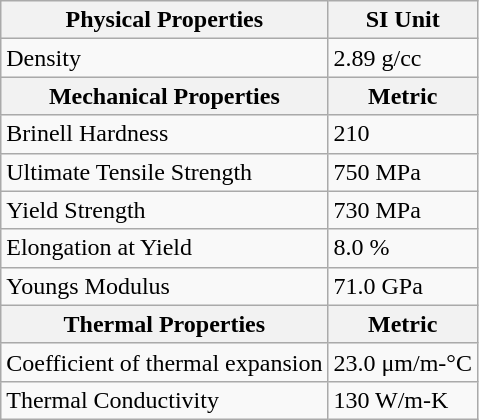<table class="wikitable">
<tr>
<th>Physical Properties</th>
<th>SI Unit</th>
</tr>
<tr>
<td>Density</td>
<td>2.89 g/cc</td>
</tr>
<tr>
<th>Mechanical Properties</th>
<th>Metric</th>
</tr>
<tr>
<td>Brinell Hardness</td>
<td>210</td>
</tr>
<tr>
<td>Ultimate Tensile Strength</td>
<td>750 MPa</td>
</tr>
<tr>
<td>Yield Strength</td>
<td>730 MPa</td>
</tr>
<tr>
<td>Elongation at Yield</td>
<td>8.0 %</td>
</tr>
<tr>
<td>Youngs Modulus</td>
<td>71.0 GPa</td>
</tr>
<tr>
<th>Thermal Properties</th>
<th>Metric</th>
</tr>
<tr>
<td>Coefficient of thermal expansion</td>
<td>23.0 μm/m-°C</td>
</tr>
<tr>
<td>Thermal Conductivity</td>
<td>130 W/m-K</td>
</tr>
</table>
